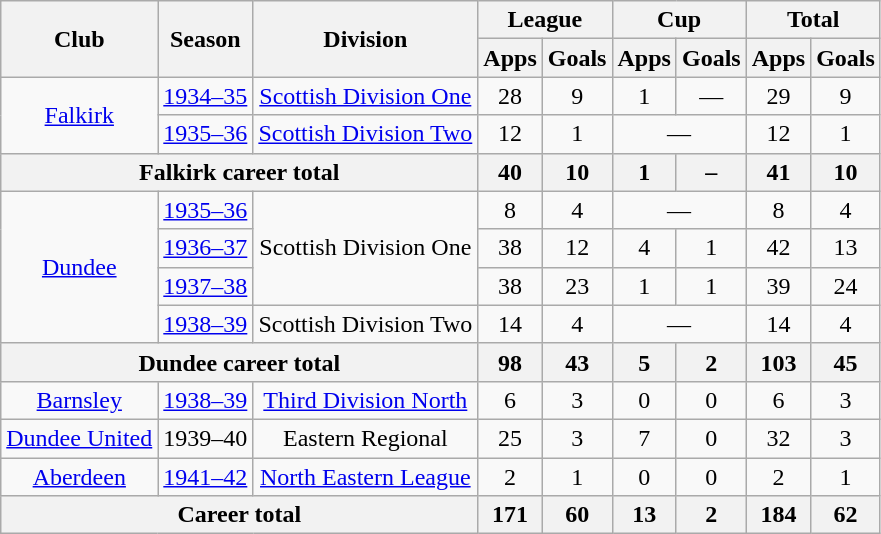<table class="wikitable" style="text-align:center;">
<tr>
<th rowspan="2">Club</th>
<th rowspan="2">Season</th>
<th rowspan="2">Division</th>
<th colspan="2">League</th>
<th colspan="2">Cup</th>
<th colspan="2">Total</th>
</tr>
<tr>
<th>Apps</th>
<th>Goals</th>
<th>Apps</th>
<th>Goals</th>
<th>Apps</th>
<th>Goals</th>
</tr>
<tr>
<td rowspan="2"><a href='#'>Falkirk</a></td>
<td><a href='#'>1934–35</a></td>
<td><a href='#'>Scottish Division One</a></td>
<td>28</td>
<td>9</td>
<td>1</td>
<td colspan="1">—</td>
<td>29</td>
<td>9</td>
</tr>
<tr>
<td><a href='#'>1935–36</a></td>
<td><a href='#'>Scottish Division Two</a></td>
<td>12</td>
<td>1</td>
<td colspan="2">—</td>
<td>12</td>
<td>1</td>
</tr>
<tr>
<th colspan="3">Falkirk career total</th>
<th>40</th>
<th>10</th>
<th>1</th>
<th colspan="1">–</th>
<th>41</th>
<th>10</th>
</tr>
<tr>
<td rowspan="4"><a href='#'>Dundee</a></td>
<td><a href='#'>1935–36</a></td>
<td rowspan="3">Scottish Division One</td>
<td>8</td>
<td>4</td>
<td colspan="2">—</td>
<td>8</td>
<td>4</td>
</tr>
<tr>
<td><a href='#'>1936–37</a></td>
<td>38</td>
<td>12</td>
<td>4</td>
<td>1</td>
<td>42</td>
<td>13</td>
</tr>
<tr>
<td><a href='#'>1937–38</a></td>
<td>38</td>
<td>23</td>
<td>1</td>
<td>1</td>
<td>39</td>
<td>24</td>
</tr>
<tr>
<td><a href='#'>1938–39</a></td>
<td>Scottish Division Two</td>
<td>14</td>
<td>4</td>
<td colspan="2">—</td>
<td>14</td>
<td>4</td>
</tr>
<tr>
<th colspan="3">Dundee career total</th>
<th>98</th>
<th>43</th>
<th>5</th>
<th>2</th>
<th>103</th>
<th>45</th>
</tr>
<tr>
<td><a href='#'>Barnsley</a></td>
<td><a href='#'>1938–39</a></td>
<td><a href='#'>Third Division North</a></td>
<td>6</td>
<td>3</td>
<td>0</td>
<td>0</td>
<td>6</td>
<td>3</td>
</tr>
<tr>
<td><a href='#'>Dundee United</a></td>
<td>1939–40</td>
<td>Eastern Regional</td>
<td>25</td>
<td>3</td>
<td>7</td>
<td>0</td>
<td>32</td>
<td>3</td>
</tr>
<tr>
<td><a href='#'>Aberdeen</a></td>
<td><a href='#'>1941–42</a></td>
<td><a href='#'>North Eastern League</a></td>
<td>2</td>
<td>1</td>
<td>0</td>
<td>0</td>
<td>2</td>
<td>1</td>
</tr>
<tr>
<th colspan="3">Career total</th>
<th>171</th>
<th>60</th>
<th>13</th>
<th>2</th>
<th>184</th>
<th>62</th>
</tr>
</table>
